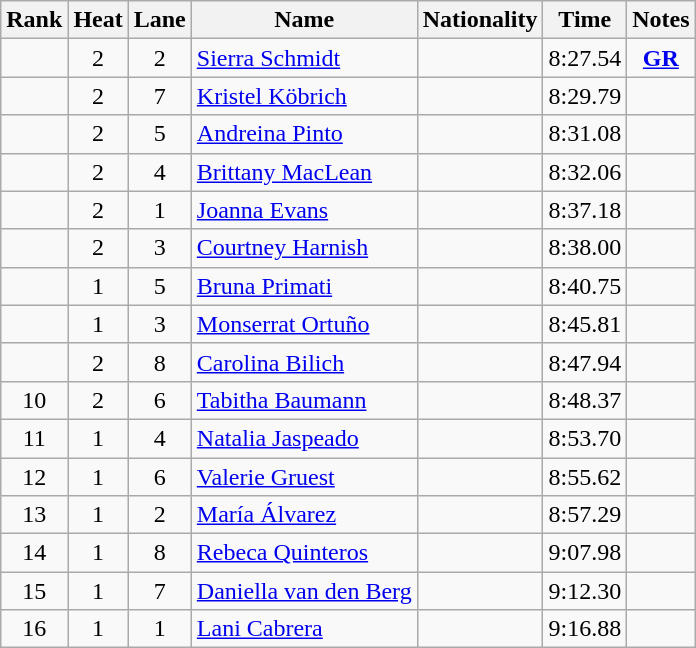<table class="wikitable sortable" style="text-align:center">
<tr>
<th>Rank</th>
<th>Heat</th>
<th>Lane</th>
<th>Name</th>
<th>Nationality</th>
<th>Time</th>
<th>Notes</th>
</tr>
<tr>
<td></td>
<td>2</td>
<td>2</td>
<td align=left><a href='#'>Sierra Schmidt</a></td>
<td align=left></td>
<td>8:27.54</td>
<td><strong><a href='#'>GR</a></strong></td>
</tr>
<tr>
<td></td>
<td>2</td>
<td>7</td>
<td align=left><a href='#'>Kristel Köbrich</a></td>
<td align=left></td>
<td>8:29.79</td>
<td></td>
</tr>
<tr>
<td></td>
<td>2</td>
<td>5</td>
<td align=left><a href='#'>Andreina Pinto</a></td>
<td align=left></td>
<td>8:31.08</td>
<td></td>
</tr>
<tr>
<td></td>
<td>2</td>
<td>4</td>
<td align=left><a href='#'>Brittany MacLean</a></td>
<td align=left></td>
<td>8:32.06</td>
<td></td>
</tr>
<tr>
<td></td>
<td>2</td>
<td>1</td>
<td align=left><a href='#'>Joanna Evans</a></td>
<td align=left></td>
<td>8:37.18</td>
<td></td>
</tr>
<tr>
<td></td>
<td>2</td>
<td>3</td>
<td align=left><a href='#'>Courtney Harnish</a></td>
<td align=left></td>
<td>8:38.00</td>
<td></td>
</tr>
<tr>
<td></td>
<td>1</td>
<td>5</td>
<td align=left><a href='#'>Bruna Primati</a></td>
<td align=left></td>
<td>8:40.75</td>
<td></td>
</tr>
<tr>
<td></td>
<td>1</td>
<td>3</td>
<td align=left><a href='#'>Monserrat Ortuño</a></td>
<td align=left></td>
<td>8:45.81</td>
<td></td>
</tr>
<tr>
<td></td>
<td>2</td>
<td>8</td>
<td align=left><a href='#'>Carolina Bilich</a></td>
<td align=left></td>
<td>8:47.94</td>
<td></td>
</tr>
<tr>
<td>10</td>
<td>2</td>
<td>6</td>
<td align=left><a href='#'>Tabitha Baumann</a></td>
<td align=left></td>
<td>8:48.37</td>
<td></td>
</tr>
<tr>
<td>11</td>
<td>1</td>
<td>4</td>
<td align=left><a href='#'>Natalia Jaspeado</a></td>
<td align=left></td>
<td>8:53.70</td>
<td></td>
</tr>
<tr>
<td>12</td>
<td>1</td>
<td>6</td>
<td align=left><a href='#'>Valerie Gruest</a></td>
<td align=left></td>
<td>8:55.62</td>
<td></td>
</tr>
<tr>
<td>13</td>
<td>1</td>
<td>2</td>
<td align=left><a href='#'>María Álvarez</a></td>
<td align=left></td>
<td>8:57.29</td>
<td></td>
</tr>
<tr>
<td>14</td>
<td>1</td>
<td>8</td>
<td align=left><a href='#'>Rebeca Quinteros</a></td>
<td align=left></td>
<td>9:07.98</td>
<td></td>
</tr>
<tr>
<td>15</td>
<td>1</td>
<td>7</td>
<td align=left><a href='#'>Daniella van den Berg</a></td>
<td align=left></td>
<td>9:12.30</td>
<td></td>
</tr>
<tr>
<td>16</td>
<td>1</td>
<td>1</td>
<td align=left><a href='#'>Lani Cabrera</a></td>
<td align=left></td>
<td>9:16.88</td>
<td></td>
</tr>
</table>
